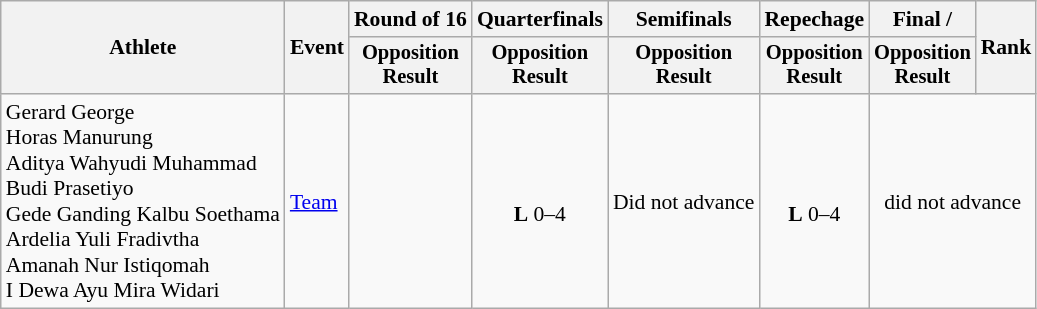<table class=wikitable style=font-size:90%;text-align:center>
<tr>
<th rowspan="2">Athlete</th>
<th rowspan="2">Event</th>
<th>Round of 16</th>
<th>Quarterfinals</th>
<th>Semifinals</th>
<th>Repechage</th>
<th>Final / </th>
<th rowspan=2>Rank</th>
</tr>
<tr style="font-size:95%">
<th>Opposition<br>Result</th>
<th>Opposition<br>Result</th>
<th>Opposition<br>Result</th>
<th>Opposition<br>Result</th>
<th>Opposition<br>Result</th>
</tr>
<tr>
<td align=left>Gerard George<br>Horas Manurung<br>Aditya Wahyudi Muhammad<br>Budi Prasetiyo<br>Gede Ganding Kalbu Soethama<br>Ardelia Yuli Fradivtha<br>Amanah Nur Istiqomah<br>I Dewa Ayu Mira Widari</td>
<td align=left><a href='#'>Team</a></td>
<td></td>
<td><br><strong>L</strong> 0–4</td>
<td>Did not advance</td>
<td><br><strong>L</strong> 0–4</td>
<td colspan=2>did not advance</td>
</tr>
</table>
